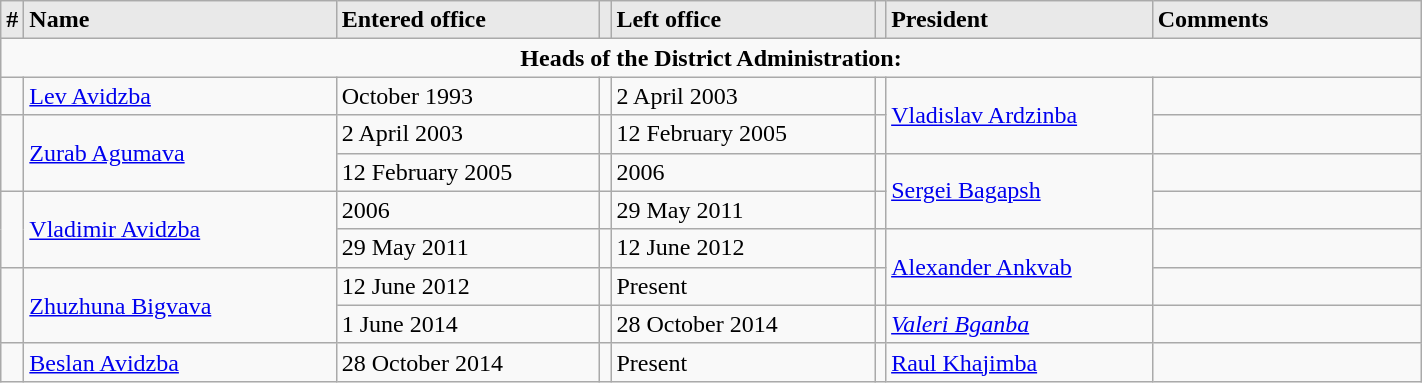<table class="wikitable" style="width:75%;">
<tr style="background:#e9e9e9; font-weight:bold; text-align:left;">
<td>#</td>
<td width=240>Name</td>
<td width=200>Entered office</td>
<td></td>
<td width=200>Left office</td>
<td></td>
<td width=200>President</td>
<td width=200>Comments</td>
</tr>
<tr>
<td colspan=8 align=center><strong>Heads of the District Administration:</strong></td>
</tr>
<tr>
<td></td>
<td><a href='#'>Lev Avidzba</a></td>
<td>October 1993</td>
<td></td>
<td>2 April 2003</td>
<td></td>
<td rowspan=2><a href='#'>Vladislav Ardzinba</a></td>
<td></td>
</tr>
<tr>
<td rowspan=2></td>
<td rowspan=2><a href='#'>Zurab Agumava</a></td>
<td>2 April 2003</td>
<td></td>
<td>12 February 2005</td>
<td></td>
<td></td>
</tr>
<tr>
<td>12 February 2005</td>
<td></td>
<td>2006</td>
<td></td>
<td rowspan=2><a href='#'>Sergei Bagapsh</a></td>
<td></td>
</tr>
<tr>
<td rowspan=2></td>
<td rowspan=2><a href='#'>Vladimir Avidzba</a></td>
<td>2006</td>
<td></td>
<td>29 May 2011</td>
<td></td>
<td></td>
</tr>
<tr>
<td>29 May 2011</td>
<td></td>
<td>12 June 2012</td>
<td></td>
<td rowspan=2><a href='#'>Alexander Ankvab</a></td>
<td></td>
</tr>
<tr>
<td rowspan=2></td>
<td rowspan=2><a href='#'>Zhuzhuna Bigvava</a></td>
<td>12 June 2012</td>
<td></td>
<td>Present</td>
<td></td>
<td></td>
</tr>
<tr>
<td>1 June 2014</td>
<td></td>
<td>28 October 2014</td>
<td></td>
<td><em><a href='#'>Valeri Bganba</a></em></td>
<td></td>
</tr>
<tr>
<td></td>
<td><a href='#'>Beslan Avidzba</a></td>
<td>28 October 2014</td>
<td></td>
<td>Present</td>
<td></td>
<td><a href='#'>Raul Khajimba</a></td>
<td></td>
</tr>
</table>
